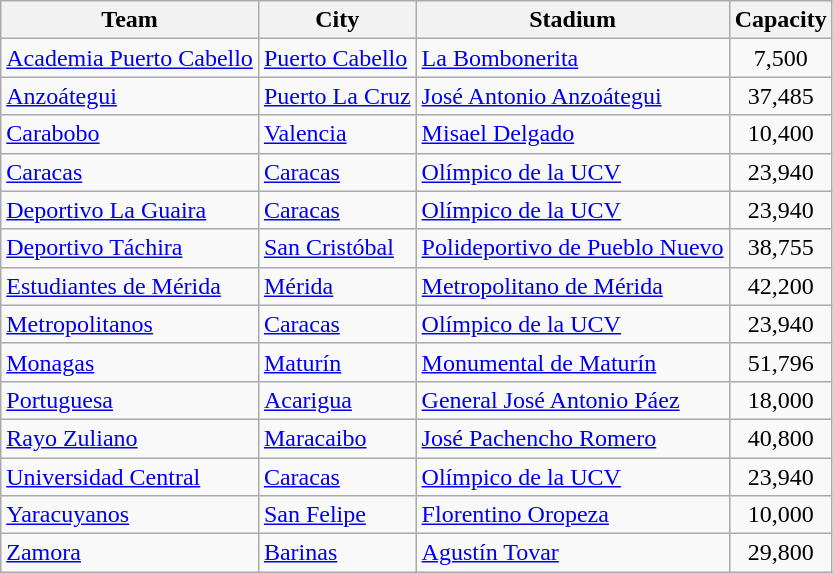<table class="wikitable sortable">
<tr>
<th>Team</th>
<th>City</th>
<th>Stadium</th>
<th>Capacity</th>
</tr>
<tr>
<td><a href='#'>Academia Puerto Cabello</a></td>
<td><a href='#'>Puerto Cabello</a></td>
<td><a href='#'>La Bombonerita</a></td>
<td align=center>7,500</td>
</tr>
<tr>
<td><a href='#'>Anzoátegui</a></td>
<td><a href='#'>Puerto La Cruz</a></td>
<td><a href='#'>José Antonio Anzoátegui</a></td>
<td align=center>37,485</td>
</tr>
<tr>
<td><a href='#'>Carabobo</a></td>
<td><a href='#'>Valencia</a></td>
<td><a href='#'>Misael Delgado</a></td>
<td align=center>10,400</td>
</tr>
<tr>
<td><a href='#'>Caracas</a></td>
<td><a href='#'>Caracas</a></td>
<td><a href='#'>Olímpico de la UCV</a></td>
<td align=center>23,940</td>
</tr>
<tr>
<td><a href='#'>Deportivo La Guaira</a></td>
<td><a href='#'>Caracas</a></td>
<td><a href='#'>Olímpico de la UCV</a></td>
<td align=center>23,940</td>
</tr>
<tr>
<td><a href='#'>Deportivo Táchira</a></td>
<td><a href='#'>San Cristóbal</a></td>
<td><a href='#'>Polideportivo de Pueblo Nuevo</a></td>
<td align=center>38,755</td>
</tr>
<tr>
<td><a href='#'>Estudiantes de Mérida</a></td>
<td><a href='#'>Mérida</a></td>
<td><a href='#'>Metropolitano de Mérida</a></td>
<td align=center>42,200</td>
</tr>
<tr>
<td><a href='#'>Metropolitanos</a></td>
<td><a href='#'>Caracas</a></td>
<td><a href='#'>Olímpico de la UCV</a></td>
<td align=center>23,940</td>
</tr>
<tr>
<td><a href='#'>Monagas</a></td>
<td><a href='#'>Maturín</a></td>
<td><a href='#'>Monumental de Maturín</a></td>
<td align=center>51,796</td>
</tr>
<tr>
<td><a href='#'>Portuguesa</a></td>
<td><a href='#'>Acarigua</a></td>
<td><a href='#'>General José Antonio Páez</a></td>
<td align=center>18,000</td>
</tr>
<tr>
<td><a href='#'>Rayo Zuliano</a></td>
<td><a href='#'>Maracaibo</a></td>
<td><a href='#'>José Pachencho Romero</a></td>
<td align=center>40,800</td>
</tr>
<tr>
<td><a href='#'>Universidad Central</a></td>
<td><a href='#'>Caracas</a></td>
<td><a href='#'>Olímpico de la UCV</a></td>
<td align=center>23,940</td>
</tr>
<tr>
<td><a href='#'>Yaracuyanos</a></td>
<td><a href='#'>San Felipe</a></td>
<td><a href='#'>Florentino Oropeza</a></td>
<td align=center>10,000</td>
</tr>
<tr>
<td><a href='#'>Zamora</a></td>
<td><a href='#'>Barinas</a></td>
<td><a href='#'>Agustín Tovar</a></td>
<td align=center>29,800</td>
</tr>
</table>
